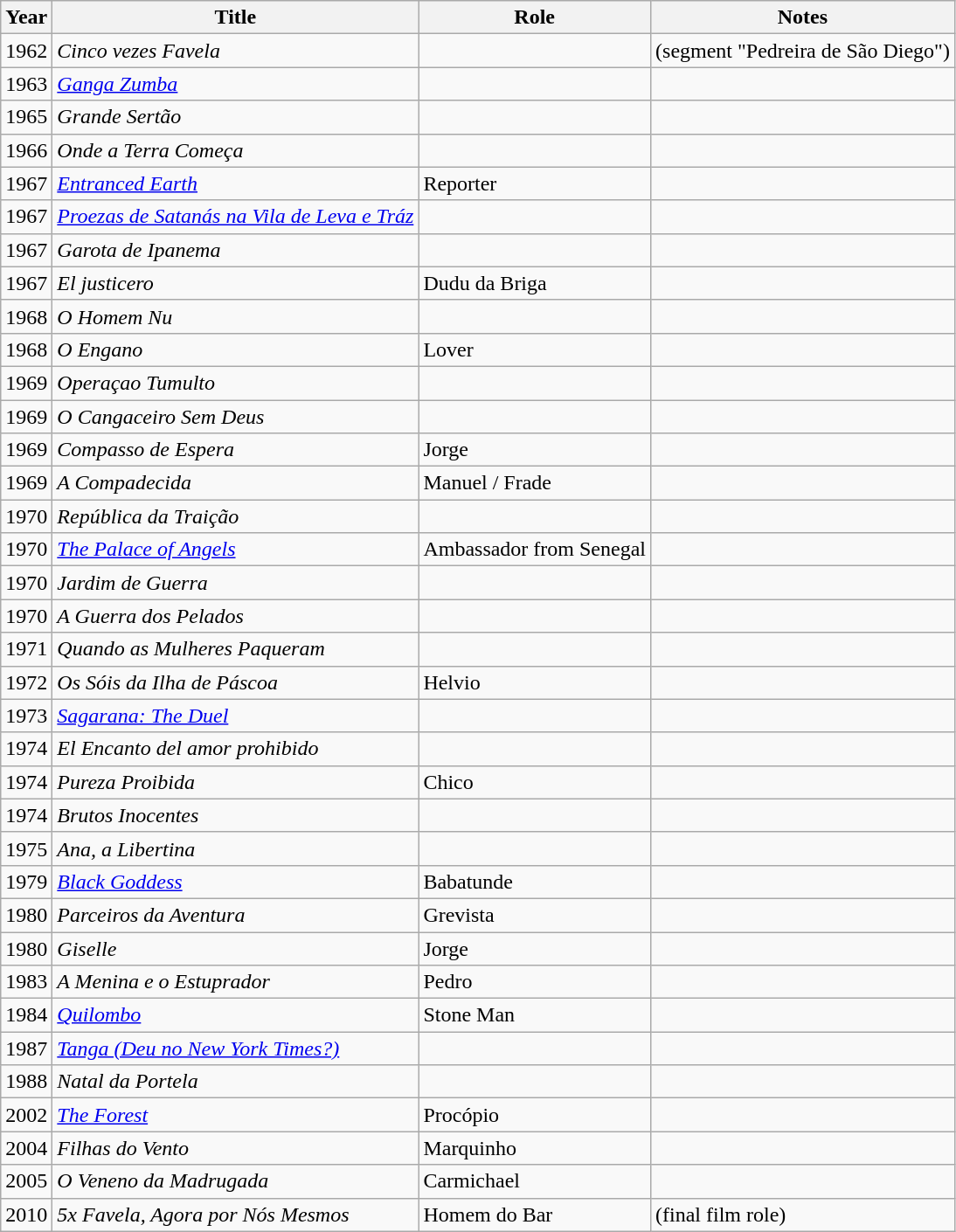<table class="wikitable">
<tr>
<th>Year</th>
<th>Title</th>
<th>Role</th>
<th>Notes</th>
</tr>
<tr>
<td>1962</td>
<td><em>Cinco vezes Favela</em></td>
<td></td>
<td>(segment "Pedreira de São Diego")</td>
</tr>
<tr>
<td>1963</td>
<td><em><a href='#'>Ganga Zumba</a></em></td>
<td></td>
<td></td>
</tr>
<tr>
<td>1965</td>
<td><em>Grande Sertão</em></td>
<td></td>
<td></td>
</tr>
<tr>
<td>1966</td>
<td><em>Onde a Terra Começa</em></td>
<td></td>
<td></td>
</tr>
<tr>
<td>1967</td>
<td><em><a href='#'>Entranced Earth</a></em></td>
<td>Reporter</td>
<td></td>
</tr>
<tr>
<td>1967</td>
<td><em><a href='#'>Proezas de Satanás na Vila de Leva e Tráz</a></em></td>
<td></td>
<td></td>
</tr>
<tr>
<td>1967</td>
<td><em>Garota de Ipanema</em></td>
<td></td>
<td></td>
</tr>
<tr>
<td>1967</td>
<td><em>El justicero</em></td>
<td>Dudu da Briga</td>
<td></td>
</tr>
<tr>
<td>1968</td>
<td><em>O Homem Nu</em></td>
<td></td>
<td></td>
</tr>
<tr>
<td>1968</td>
<td><em>O Engano</em></td>
<td>Lover</td>
<td></td>
</tr>
<tr>
<td>1969</td>
<td><em>Operaçao Tumulto</em></td>
<td></td>
<td></td>
</tr>
<tr>
<td>1969</td>
<td><em>O Cangaceiro Sem Deus</em></td>
<td></td>
<td></td>
</tr>
<tr>
<td>1969</td>
<td><em>Compasso de Espera</em></td>
<td>Jorge</td>
<td></td>
</tr>
<tr>
<td>1969</td>
<td><em>A Compadecida</em></td>
<td>Manuel / Frade</td>
<td></td>
</tr>
<tr>
<td>1970</td>
<td><em>República da Traição</em></td>
<td></td>
<td></td>
</tr>
<tr>
<td>1970</td>
<td><em><a href='#'>The Palace of Angels</a></em></td>
<td>Ambassador from Senegal</td>
<td></td>
</tr>
<tr>
<td>1970</td>
<td><em>Jardim de Guerra</em></td>
<td></td>
<td></td>
</tr>
<tr>
<td>1970</td>
<td><em>A Guerra dos Pelados</em></td>
<td></td>
<td></td>
</tr>
<tr>
<td>1971</td>
<td><em>Quando as Mulheres Paqueram</em></td>
<td></td>
<td></td>
</tr>
<tr>
<td>1972</td>
<td><em>Os Sóis da Ilha de Páscoa</em></td>
<td>Helvio</td>
<td></td>
</tr>
<tr>
<td>1973</td>
<td><em><a href='#'>Sagarana: The Duel</a></em></td>
<td></td>
<td></td>
</tr>
<tr>
<td>1974</td>
<td><em>El Encanto del amor prohibido</em></td>
<td></td>
<td></td>
</tr>
<tr>
<td>1974</td>
<td><em>Pureza Proibida</em></td>
<td>Chico</td>
<td></td>
</tr>
<tr>
<td>1974</td>
<td><em>Brutos Inocentes</em></td>
<td></td>
<td></td>
</tr>
<tr>
<td>1975</td>
<td><em>Ana, a Libertina</em></td>
<td></td>
<td></td>
</tr>
<tr>
<td>1979</td>
<td><em><a href='#'>Black Goddess</a></em></td>
<td>Babatunde</td>
<td></td>
</tr>
<tr>
<td>1980</td>
<td><em>Parceiros da Aventura</em></td>
<td>Grevista</td>
<td></td>
</tr>
<tr>
<td>1980</td>
<td><em>Giselle</em></td>
<td>Jorge</td>
<td></td>
</tr>
<tr>
<td>1983</td>
<td><em>A Menina e o Estuprador</em></td>
<td>Pedro</td>
<td></td>
</tr>
<tr>
<td>1984</td>
<td><em><a href='#'>Quilombo</a></em></td>
<td>Stone Man</td>
<td></td>
</tr>
<tr>
<td>1987</td>
<td><em><a href='#'>Tanga (Deu no New York Times?)</a></em></td>
<td></td>
<td></td>
</tr>
<tr>
<td>1988</td>
<td><em>Natal da Portela</em></td>
<td></td>
<td></td>
</tr>
<tr>
<td>2002</td>
<td><em><a href='#'>The Forest</a></em></td>
<td>Procópio</td>
<td></td>
</tr>
<tr>
<td>2004</td>
<td><em>Filhas do Vento</em></td>
<td>Marquinho</td>
<td></td>
</tr>
<tr>
<td>2005</td>
<td><em>O Veneno da Madrugada</em></td>
<td>Carmichael</td>
<td></td>
</tr>
<tr>
<td>2010</td>
<td><em>5x Favela, Agora por Nós Mesmos</em></td>
<td>Homem do Bar</td>
<td>(final film role)</td>
</tr>
</table>
